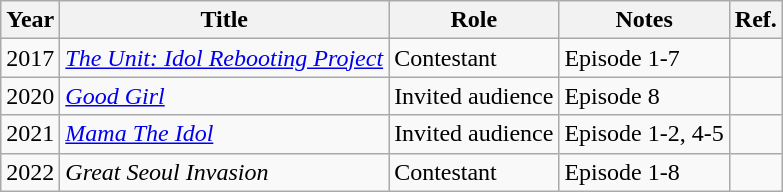<table class="wikitable">
<tr>
<th>Year</th>
<th>Title</th>
<th>Role</th>
<th>Notes</th>
<th>Ref.</th>
</tr>
<tr>
<td>2017</td>
<td><em><a href='#'>The Unit: Idol Rebooting Project</a></em></td>
<td>Contestant</td>
<td>Episode 1-7</td>
<td></td>
</tr>
<tr>
<td>2020</td>
<td><em><a href='#'>Good Girl</a></em></td>
<td>Invited audience</td>
<td>Episode 8</td>
<td></td>
</tr>
<tr>
<td>2021</td>
<td><em><a href='#'>Mama The Idol</a></em></td>
<td>Invited audience</td>
<td>Episode 1-2, 4-5</td>
<td></td>
</tr>
<tr>
<td>2022</td>
<td><em>Great Seoul Invasion</em></td>
<td>Contestant</td>
<td>Episode 1-8</td>
<td></td>
</tr>
</table>
